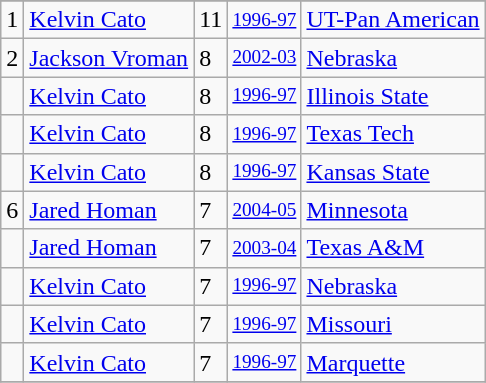<table class="wikitable">
<tr>
</tr>
<tr>
<td>1</td>
<td><a href='#'>Kelvin Cato</a></td>
<td>11</td>
<td style="font-size:80%;"><a href='#'>1996-97</a></td>
<td><a href='#'>UT-Pan American</a></td>
</tr>
<tr>
<td>2</td>
<td><a href='#'>Jackson Vroman</a></td>
<td>8</td>
<td style="font-size:80%;"><a href='#'>2002-03</a></td>
<td><a href='#'>Nebraska</a></td>
</tr>
<tr>
<td></td>
<td><a href='#'>Kelvin Cato</a></td>
<td>8</td>
<td style="font-size:80%;"><a href='#'>1996-97</a></td>
<td><a href='#'>Illinois State</a></td>
</tr>
<tr>
<td></td>
<td><a href='#'>Kelvin Cato</a></td>
<td>8</td>
<td style="font-size:80%;"><a href='#'>1996-97</a></td>
<td><a href='#'>Texas Tech</a></td>
</tr>
<tr>
<td></td>
<td><a href='#'>Kelvin Cato</a></td>
<td>8</td>
<td style="font-size:80%;"><a href='#'>1996-97</a></td>
<td><a href='#'>Kansas State</a></td>
</tr>
<tr>
<td>6</td>
<td><a href='#'>Jared Homan</a></td>
<td>7</td>
<td style="font-size:80%;"><a href='#'>2004-05</a></td>
<td><a href='#'>Minnesota</a></td>
</tr>
<tr>
<td></td>
<td><a href='#'>Jared Homan</a></td>
<td>7</td>
<td style="font-size:80%;"><a href='#'>2003-04</a></td>
<td><a href='#'>Texas A&M</a></td>
</tr>
<tr>
<td></td>
<td><a href='#'>Kelvin Cato</a></td>
<td>7</td>
<td style="font-size:80%;"><a href='#'>1996-97</a></td>
<td><a href='#'>Nebraska</a></td>
</tr>
<tr>
<td></td>
<td><a href='#'>Kelvin Cato</a></td>
<td>7</td>
<td style="font-size:80%;"><a href='#'>1996-97</a></td>
<td><a href='#'>Missouri</a></td>
</tr>
<tr>
<td></td>
<td><a href='#'>Kelvin Cato</a></td>
<td>7</td>
<td style="font-size:80%;"><a href='#'>1996-97</a></td>
<td><a href='#'>Marquette</a></td>
</tr>
<tr>
</tr>
</table>
